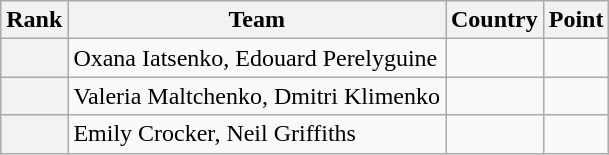<table class="wikitable sortable">
<tr>
<th>Rank</th>
<th>Team</th>
<th>Country</th>
<th>Point</th>
</tr>
<tr>
<th></th>
<td>Oxana Iatsenko, Edouard Perelyguine</td>
<td></td>
<td></td>
</tr>
<tr>
<th></th>
<td>Valeria Maltchenko, Dmitri Klimenko</td>
<td></td>
<td></td>
</tr>
<tr>
<th></th>
<td>Emily Crocker, Neil Griffiths</td>
<td></td>
<td></td>
</tr>
</table>
